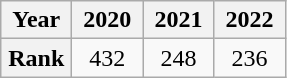<table class="wikitable alternance" style="text-align:center;">
<tr>
<th scope="col" width="40px" bgcolor="#DFDFDF">Year</th>
<th scope="col" width="40px" bgcolor="#DFDFDF">2020</th>
<th scope="col" width="40px" bgcolor="#DFDFDF">2021</th>
<th scope="col" width="40px" bgcolor="#DFDFDF">2022</th>
</tr>
<tr>
<th scope="row">Rank</th>
<td>432</td>
<td>248</td>
<td>236</td>
</tr>
</table>
